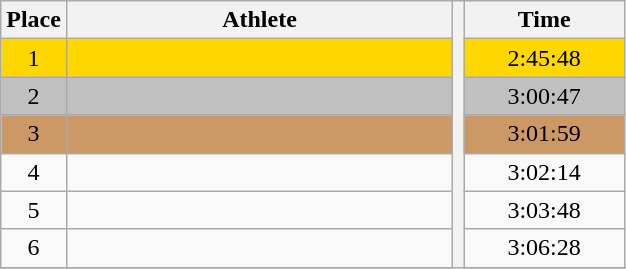<table class="wikitable" style="text-align:center">
<tr>
<th>Place</th>
<th width=250>Athlete</th>
<th rowspan=27></th>
<th width=100>Time</th>
</tr>
<tr bgcolor=gold>
<td>1</td>
<td align=left></td>
<td>2:45:48</td>
</tr>
<tr bgcolor=silver>
<td>2</td>
<td align=left></td>
<td>3:00:47</td>
</tr>
<tr bgcolor=cc9966>
<td>3</td>
<td align=left></td>
<td>3:01:59</td>
</tr>
<tr>
<td>4</td>
<td align=left></td>
<td>3:02:14</td>
</tr>
<tr>
<td>5</td>
<td align=left></td>
<td>3:03:48</td>
</tr>
<tr>
<td>6</td>
<td align=left></td>
<td>3:06:28</td>
</tr>
<tr>
</tr>
</table>
